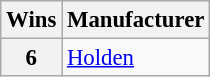<table class="wikitable" style="font-size: 95%;">
<tr>
<th>Wins</th>
<th>Manufacturer</th>
</tr>
<tr>
<th>6</th>
<td><a href='#'>Holden</a></td>
</tr>
</table>
